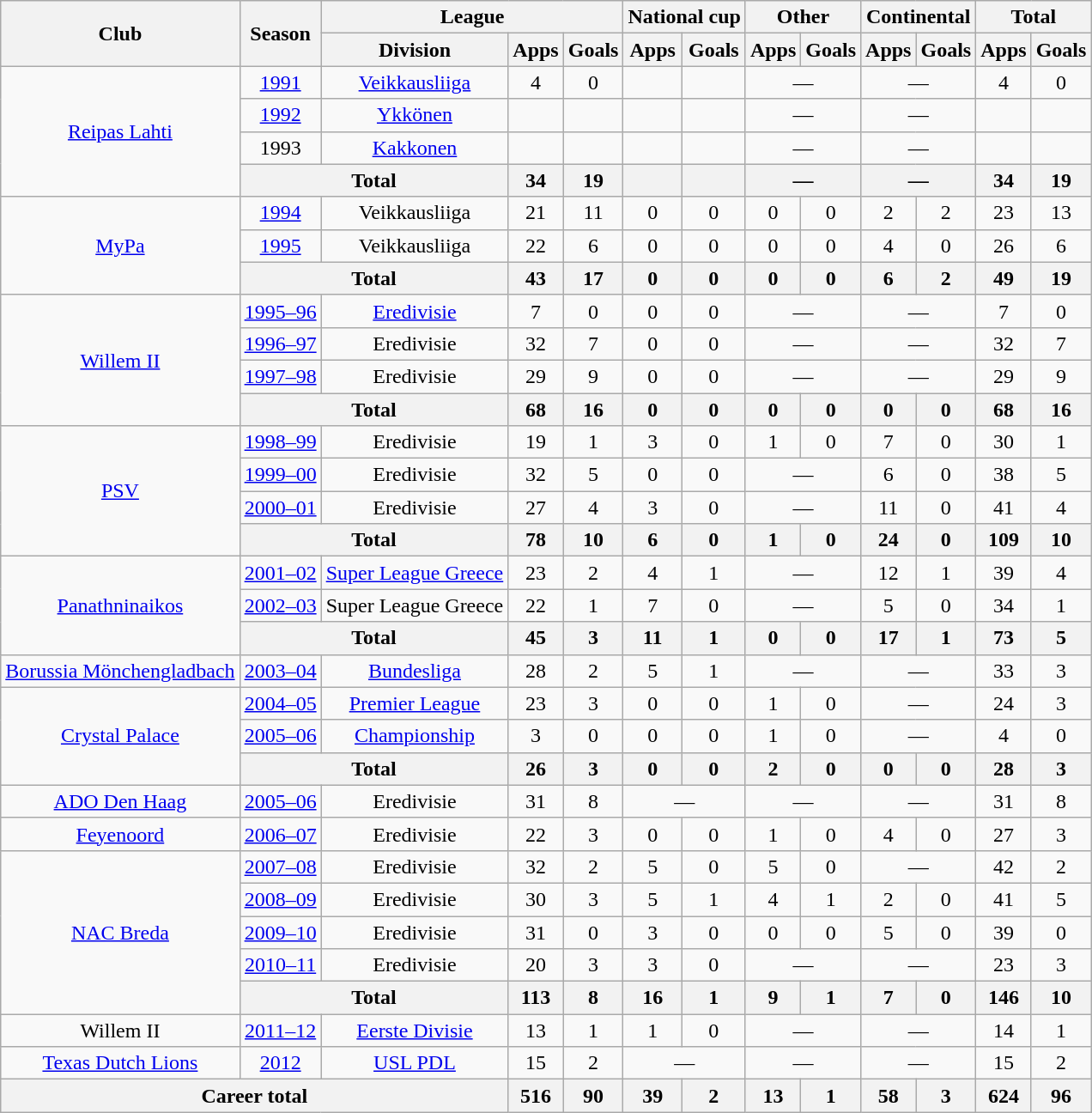<table class="wikitable" style="text-align:center">
<tr>
<th rowspan="2">Club</th>
<th rowspan="2">Season</th>
<th colspan="3">League</th>
<th colspan="2">National cup</th>
<th colspan="2">Other</th>
<th colspan="2">Continental</th>
<th colspan="2">Total</th>
</tr>
<tr>
<th>Division</th>
<th>Apps</th>
<th>Goals</th>
<th>Apps</th>
<th>Goals</th>
<th>Apps</th>
<th>Goals</th>
<th>Apps</th>
<th>Goals</th>
<th>Apps</th>
<th>Goals</th>
</tr>
<tr>
<td rowspan="4"><a href='#'>Reipas Lahti</a></td>
<td><a href='#'>1991</a></td>
<td><a href='#'>Veikkausliiga</a></td>
<td>4</td>
<td>0</td>
<td></td>
<td></td>
<td colspan="2">—</td>
<td colspan="2">—</td>
<td>4</td>
<td>0</td>
</tr>
<tr>
<td><a href='#'>1992</a></td>
<td><a href='#'>Ykkönen</a></td>
<td></td>
<td></td>
<td></td>
<td></td>
<td colspan="2">—</td>
<td colspan="2">—</td>
<td></td>
<td></td>
</tr>
<tr>
<td>1993</td>
<td><a href='#'>Kakkonen</a></td>
<td></td>
<td></td>
<td></td>
<td></td>
<td colspan="2">—</td>
<td colspan="2">—</td>
<td></td>
<td></td>
</tr>
<tr>
<th colspan="2">Total</th>
<th>34</th>
<th>19</th>
<th></th>
<th></th>
<th colspan="2">—</th>
<th colspan="2">—</th>
<th>34</th>
<th>19</th>
</tr>
<tr>
<td rowspan="3"><a href='#'>MyPa</a></td>
<td><a href='#'>1994</a></td>
<td>Veikkausliiga</td>
<td>21</td>
<td>11</td>
<td>0</td>
<td>0</td>
<td>0</td>
<td>0</td>
<td>2</td>
<td>2</td>
<td>23</td>
<td>13</td>
</tr>
<tr>
<td><a href='#'>1995</a></td>
<td>Veikkausliiga</td>
<td>22</td>
<td>6</td>
<td>0</td>
<td>0</td>
<td>0</td>
<td>0</td>
<td>4</td>
<td>0</td>
<td>26</td>
<td>6</td>
</tr>
<tr>
<th colspan="2">Total</th>
<th>43</th>
<th>17</th>
<th>0</th>
<th>0</th>
<th>0</th>
<th>0</th>
<th>6</th>
<th>2</th>
<th>49</th>
<th>19</th>
</tr>
<tr>
<td rowspan="4"><a href='#'>Willem II</a></td>
<td><a href='#'>1995–96</a></td>
<td><a href='#'>Eredivisie</a></td>
<td>7</td>
<td>0</td>
<td>0</td>
<td>0</td>
<td colspan="2">—</td>
<td colspan="2">—</td>
<td>7</td>
<td>0</td>
</tr>
<tr>
<td><a href='#'>1996–97</a></td>
<td>Eredivisie</td>
<td>32</td>
<td>7</td>
<td>0</td>
<td>0</td>
<td colspan="2">—</td>
<td colspan="2">—</td>
<td>32</td>
<td>7</td>
</tr>
<tr>
<td><a href='#'>1997–98</a></td>
<td>Eredivisie</td>
<td>29</td>
<td>9</td>
<td>0</td>
<td>0</td>
<td colspan="2">—</td>
<td colspan="2">—</td>
<td>29</td>
<td>9</td>
</tr>
<tr>
<th colspan="2">Total</th>
<th>68</th>
<th>16</th>
<th>0</th>
<th>0</th>
<th>0</th>
<th>0</th>
<th>0</th>
<th>0</th>
<th>68</th>
<th>16</th>
</tr>
<tr>
<td rowspan="4"><a href='#'>PSV</a></td>
<td><a href='#'>1998–99</a></td>
<td>Eredivisie</td>
<td>19</td>
<td>1</td>
<td>3</td>
<td>0</td>
<td>1</td>
<td>0</td>
<td>7</td>
<td>0</td>
<td>30</td>
<td>1</td>
</tr>
<tr>
<td><a href='#'>1999–00</a></td>
<td>Eredivisie</td>
<td>32</td>
<td>5</td>
<td>0</td>
<td>0</td>
<td colspan="2">—</td>
<td>6</td>
<td>0</td>
<td>38</td>
<td>5</td>
</tr>
<tr>
<td><a href='#'>2000–01</a></td>
<td>Eredivisie</td>
<td>27</td>
<td>4</td>
<td>3</td>
<td>0</td>
<td colspan="2">—</td>
<td>11</td>
<td>0</td>
<td>41</td>
<td>4</td>
</tr>
<tr>
<th colspan="2">Total</th>
<th>78</th>
<th>10</th>
<th>6</th>
<th>0</th>
<th>1</th>
<th>0</th>
<th>24</th>
<th>0</th>
<th>109</th>
<th>10</th>
</tr>
<tr>
<td rowspan="3"><a href='#'>Panathninaikos</a></td>
<td><a href='#'>2001–02</a></td>
<td><a href='#'>Super League Greece</a></td>
<td>23</td>
<td>2</td>
<td>4</td>
<td>1</td>
<td colspan="2">—</td>
<td>12</td>
<td>1</td>
<td>39</td>
<td>4</td>
</tr>
<tr>
<td><a href='#'>2002–03</a></td>
<td>Super League Greece</td>
<td>22</td>
<td>1</td>
<td>7</td>
<td>0</td>
<td colspan="2">—</td>
<td>5</td>
<td>0</td>
<td>34</td>
<td>1</td>
</tr>
<tr>
<th colspan="2">Total</th>
<th>45</th>
<th>3</th>
<th>11</th>
<th>1</th>
<th>0</th>
<th>0</th>
<th>17</th>
<th>1</th>
<th>73</th>
<th>5</th>
</tr>
<tr>
<td><a href='#'>Borussia Mönchengladbach</a></td>
<td><a href='#'>2003–04</a></td>
<td><a href='#'>Bundesliga</a></td>
<td>28</td>
<td>2</td>
<td>5</td>
<td>1</td>
<td colspan="2">—</td>
<td colspan="2">—</td>
<td>33</td>
<td>3</td>
</tr>
<tr>
<td rowspan="3"><a href='#'>Crystal Palace</a></td>
<td><a href='#'>2004–05</a></td>
<td><a href='#'>Premier League</a></td>
<td>23</td>
<td>3</td>
<td>0</td>
<td>0</td>
<td>1</td>
<td>0</td>
<td colspan="2">—</td>
<td>24</td>
<td>3</td>
</tr>
<tr>
<td><a href='#'>2005–06</a></td>
<td><a href='#'>Championship</a></td>
<td>3</td>
<td>0</td>
<td>0</td>
<td>0</td>
<td>1</td>
<td>0</td>
<td colspan="2">—</td>
<td>4</td>
<td>0</td>
</tr>
<tr>
<th colspan="2">Total</th>
<th>26</th>
<th>3</th>
<th>0</th>
<th>0</th>
<th>2</th>
<th>0</th>
<th>0</th>
<th>0</th>
<th>28</th>
<th>3</th>
</tr>
<tr>
<td><a href='#'>ADO Den Haag</a></td>
<td><a href='#'>2005–06</a></td>
<td>Eredivisie</td>
<td>31</td>
<td>8</td>
<td colspan="2">—</td>
<td colspan="2">—</td>
<td colspan="2">—</td>
<td>31</td>
<td>8</td>
</tr>
<tr>
<td><a href='#'>Feyenoord</a></td>
<td><a href='#'>2006–07</a></td>
<td>Eredivisie</td>
<td>22</td>
<td>3</td>
<td>0</td>
<td>0</td>
<td>1</td>
<td>0</td>
<td>4</td>
<td>0</td>
<td>27</td>
<td>3</td>
</tr>
<tr>
<td rowspan="5"><a href='#'>NAC Breda</a></td>
<td><a href='#'>2007–08</a></td>
<td>Eredivisie</td>
<td>32</td>
<td>2</td>
<td>5</td>
<td>0</td>
<td>5</td>
<td>0</td>
<td colspan="2">—</td>
<td>42</td>
<td>2</td>
</tr>
<tr>
<td><a href='#'>2008–09</a></td>
<td>Eredivisie</td>
<td>30</td>
<td>3</td>
<td>5</td>
<td>1</td>
<td>4</td>
<td>1</td>
<td>2</td>
<td>0</td>
<td>41</td>
<td>5</td>
</tr>
<tr>
<td><a href='#'>2009–10</a></td>
<td>Eredivisie</td>
<td>31</td>
<td>0</td>
<td>3</td>
<td>0</td>
<td>0</td>
<td>0</td>
<td>5</td>
<td>0</td>
<td>39</td>
<td>0</td>
</tr>
<tr>
<td><a href='#'>2010–11</a></td>
<td>Eredivisie</td>
<td>20</td>
<td>3</td>
<td>3</td>
<td>0</td>
<td colspan="2">—</td>
<td colspan="2">—</td>
<td>23</td>
<td>3</td>
</tr>
<tr>
<th colspan="2">Total</th>
<th>113</th>
<th>8</th>
<th>16</th>
<th>1</th>
<th>9</th>
<th>1</th>
<th>7</th>
<th>0</th>
<th>146</th>
<th>10</th>
</tr>
<tr>
<td>Willem II</td>
<td><a href='#'>2011–12</a></td>
<td><a href='#'>Eerste Divisie</a></td>
<td>13</td>
<td>1</td>
<td>1</td>
<td>0</td>
<td colspan="2">—</td>
<td colspan="2">—</td>
<td>14</td>
<td>1</td>
</tr>
<tr>
<td><a href='#'>Texas Dutch Lions</a></td>
<td><a href='#'>2012</a></td>
<td><a href='#'>USL PDL</a></td>
<td>15</td>
<td>2</td>
<td colspan="2">—</td>
<td colspan="2">—</td>
<td colspan="2">—</td>
<td>15</td>
<td>2</td>
</tr>
<tr>
<th colspan="3">Career total</th>
<th>516</th>
<th>90</th>
<th>39</th>
<th>2</th>
<th>13</th>
<th>1</th>
<th>58</th>
<th>3</th>
<th>624</th>
<th>96</th>
</tr>
</table>
